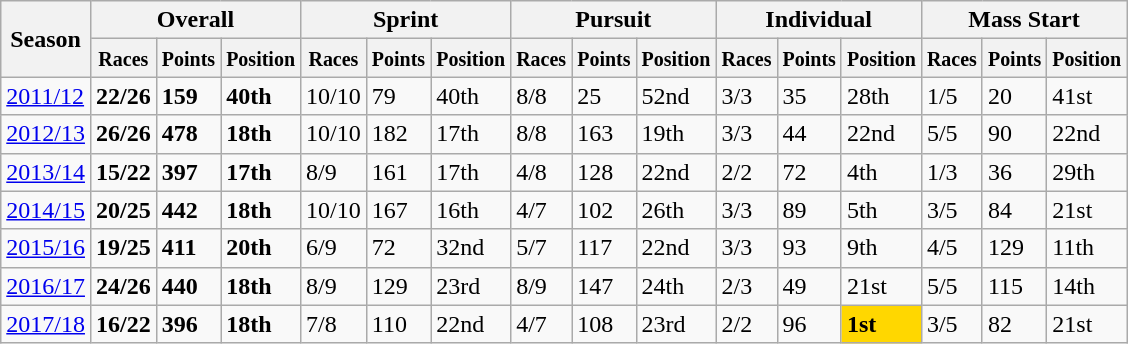<table class="wikitable sortable mw-collapsible">
<tr>
<th rowspan="2">Season</th>
<th colspan="3">Overall</th>
<th colspan="3">Sprint</th>
<th colspan="3">Pursuit</th>
<th colspan="3">Individual</th>
<th colspan="3">Mass Start</th>
</tr>
<tr>
<th><small>Races</small></th>
<th><small>Points</small></th>
<th><small>Position</small></th>
<th><small>Races</small></th>
<th><small>Points</small></th>
<th><small>Position</small></th>
<th><small>Races</small></th>
<th><small>Points</small></th>
<th><small>Position</small></th>
<th><small>Races</small></th>
<th><small>Points</small></th>
<th><small>Position</small></th>
<th><small>Races</small></th>
<th><small>Points</small></th>
<th><small>Position</small></th>
</tr>
<tr>
<td><a href='#'>2011/12</a></td>
<td><strong>22/26</strong></td>
<td><strong>159</strong></td>
<td><strong>40th</strong></td>
<td>10/10</td>
<td>79</td>
<td>40th</td>
<td>8/8</td>
<td>25</td>
<td>52nd</td>
<td>3/3</td>
<td>35</td>
<td>28th</td>
<td>1/5</td>
<td>20</td>
<td>41st</td>
</tr>
<tr>
<td><a href='#'>2012/13</a></td>
<td><strong>26/26</strong></td>
<td><strong>478</strong></td>
<td><strong>18th</strong></td>
<td>10/10</td>
<td>182</td>
<td>17th</td>
<td>8/8</td>
<td>163</td>
<td>19th</td>
<td>3/3</td>
<td>44</td>
<td>22nd</td>
<td>5/5</td>
<td>90</td>
<td>22nd</td>
</tr>
<tr>
<td><a href='#'>2013/14</a></td>
<td><strong>15/22</strong></td>
<td><strong>397</strong></td>
<td><strong>17th</strong></td>
<td>8/9</td>
<td>161</td>
<td>17th</td>
<td>4/8</td>
<td>128</td>
<td>22nd</td>
<td>2/2</td>
<td>72</td>
<td>4th</td>
<td>1/3</td>
<td>36</td>
<td>29th</td>
</tr>
<tr>
<td><a href='#'>2014/15</a></td>
<td><strong>20/25</strong></td>
<td><strong>442</strong></td>
<td><strong>18th</strong></td>
<td>10/10</td>
<td>167</td>
<td>16th</td>
<td>4/7</td>
<td>102</td>
<td>26th</td>
<td>3/3</td>
<td>89</td>
<td>5th</td>
<td>3/5</td>
<td>84</td>
<td>21st</td>
</tr>
<tr>
<td><a href='#'>2015/16</a></td>
<td><strong>19/25</strong></td>
<td><strong>411</strong></td>
<td><strong>20th</strong></td>
<td>6/9</td>
<td>72</td>
<td>32nd</td>
<td>5/7</td>
<td>117</td>
<td>22nd</td>
<td>3/3</td>
<td>93</td>
<td>9th</td>
<td>4/5</td>
<td>129</td>
<td>11th</td>
</tr>
<tr>
<td><a href='#'>2016/17</a></td>
<td><strong>24/26</strong></td>
<td><strong>440</strong></td>
<td><strong>18th</strong></td>
<td>8/9</td>
<td>129</td>
<td>23rd</td>
<td>8/9</td>
<td>147</td>
<td>24th</td>
<td>2/3</td>
<td>49</td>
<td>21st</td>
<td>5/5</td>
<td>115</td>
<td>14th</td>
</tr>
<tr>
<td><a href='#'>2017/18</a></td>
<td><strong>16/22</strong></td>
<td><strong>396</strong></td>
<td><strong>18th</strong></td>
<td>7/8</td>
<td>110</td>
<td>22nd</td>
<td>4/7</td>
<td>108</td>
<td>23rd</td>
<td>2/2</td>
<td>96</td>
<td style="background:gold;"><strong>1st</strong></td>
<td>3/5</td>
<td>82</td>
<td>21st</td>
</tr>
</table>
